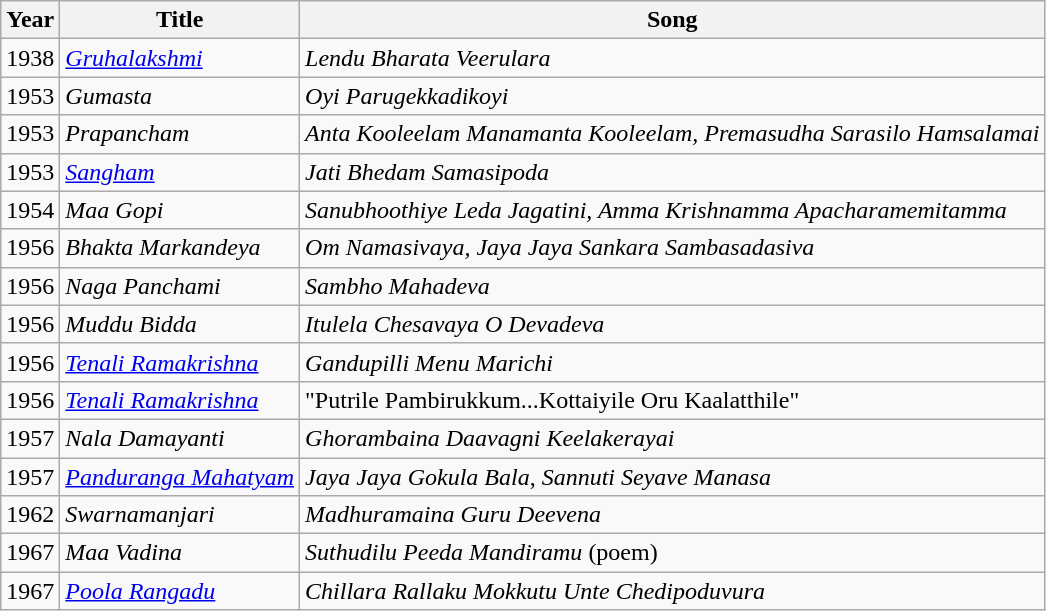<table class="wikitable">
<tr>
<th>Year</th>
<th>Title</th>
<th>Song</th>
</tr>
<tr>
<td>1938</td>
<td><em><a href='#'>Gruhalakshmi</a></em></td>
<td><em>Lendu Bharata Veerulara</em></td>
</tr>
<tr>
<td>1953</td>
<td><em>Gumasta</em></td>
<td><em>Oyi Parugekkadikoyi</em></td>
</tr>
<tr>
<td>1953</td>
<td><em>Prapancham</em></td>
<td><em>Anta Kooleelam Manamanta Kooleelam, Premasudha Sarasilo Hamsalamai</em></td>
</tr>
<tr>
<td>1953</td>
<td><em><a href='#'>Sangham</a></em></td>
<td><em>Jati Bhedam Samasipoda</em></td>
</tr>
<tr>
<td>1954</td>
<td><em>Maa Gopi</em></td>
<td><em>Sanubhoothiye Leda Jagatini, Amma Krishnamma Apacharamemitamma</em></td>
</tr>
<tr>
<td>1956</td>
<td><em>Bhakta Markandeya</em></td>
<td><em>Om Namasivaya, Jaya Jaya Sankara Sambasadasiva</em></td>
</tr>
<tr>
<td>1956</td>
<td><em>Naga Panchami</em></td>
<td><em>Sambho Mahadeva</em></td>
</tr>
<tr>
<td>1956</td>
<td><em>Muddu Bidda</em></td>
<td><em>Itulela Chesavaya O Devadeva</em></td>
</tr>
<tr>
<td>1956</td>
<td><em><a href='#'>Tenali Ramakrishna</a></em></td>
<td><em>Gandupilli Menu Marichi</em></td>
</tr>
<tr>
<td>1956</td>
<td><em><a href='#'>Tenali Ramakrishna</a></em></td>
<td>"Putrile Pambirukkum...Kottaiyile Oru Kaalatthile"</td>
</tr>
<tr>
<td>1957</td>
<td><em>Nala Damayanti</em></td>
<td><em>Ghorambaina Daavagni Keelakerayai</em></td>
</tr>
<tr>
<td>1957</td>
<td><em><a href='#'>Panduranga Mahatyam</a></em></td>
<td><em>Jaya Jaya Gokula Bala</em>, <em>Sannuti Seyave Manasa</em></td>
</tr>
<tr>
<td>1962</td>
<td><em>Swarnamanjari</em></td>
<td><em>Madhuramaina Guru Deevena</em></td>
</tr>
<tr>
<td>1967</td>
<td><em>Maa Vadina</em></td>
<td><em>Suthudilu Peeda Mandiramu</em> (poem)</td>
</tr>
<tr>
<td>1967</td>
<td><em><a href='#'>Poola Rangadu</a></em></td>
<td><em>Chillara Rallaku Mokkutu Unte Chedipoduvura</em></td>
</tr>
</table>
